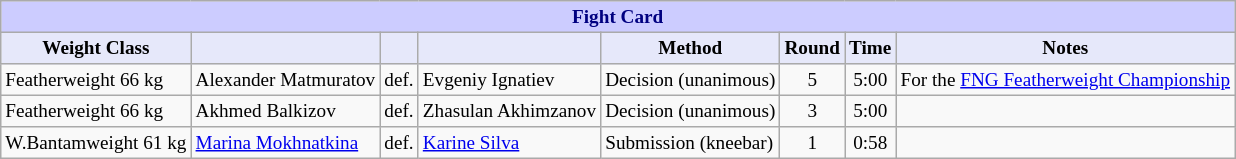<table class="wikitable" style="font-size: 80%;">
<tr>
<th colspan="8" style="background-color: #ccf; color: #000080; text-align: center;"><strong>Fight Card</strong></th>
</tr>
<tr>
<th colspan="1" style="background-color: #E6E8FA; color: #000000; text-align: center;">Weight Class</th>
<th colspan="1" style="background-color: #E6E8FA; color: #000000; text-align: center;"></th>
<th colspan="1" style="background-color: #E6E8FA; color: #000000; text-align: center;"></th>
<th colspan="1" style="background-color: #E6E8FA; color: #000000; text-align: center;"></th>
<th colspan="1" style="background-color: #E6E8FA; color: #000000; text-align: center;">Method</th>
<th colspan="1" style="background-color: #E6E8FA; color: #000000; text-align: center;">Round</th>
<th colspan="1" style="background-color: #E6E8FA; color: #000000; text-align: center;">Time</th>
<th colspan="1" style="background-color: #E6E8FA; color: #000000; text-align: center;">Notes</th>
</tr>
<tr>
<td>Featherweight 66 kg</td>
<td> Alexander Matmuratov</td>
<td>def.</td>
<td> Evgeniy Ignatiev</td>
<td>Decision (unanimous)</td>
<td align=center>5</td>
<td align=center>5:00</td>
<td>For the <a href='#'>FNG Featherweight Championship</a></td>
</tr>
<tr>
<td>Featherweight 66 kg</td>
<td> Akhmed Balkizov</td>
<td>def.</td>
<td> Zhasulan Akhimzanov</td>
<td>Decision (unanimous)</td>
<td align=center>3</td>
<td align=center>5:00</td>
<td></td>
</tr>
<tr>
<td>W.Bantamweight 61 kg</td>
<td> <a href='#'>Marina Mokhnatkina</a></td>
<td>def.</td>
<td> <a href='#'>Karine Silva</a></td>
<td>Submission (kneebar)</td>
<td align=center>1</td>
<td align=center>0:58</td>
<td></td>
</tr>
</table>
